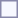<table style="border:1px solid #8888aa; background-color:#f7f8ff; padding:5px; font-size:95%; margin: 0px 12px 12px 0px;">
</table>
